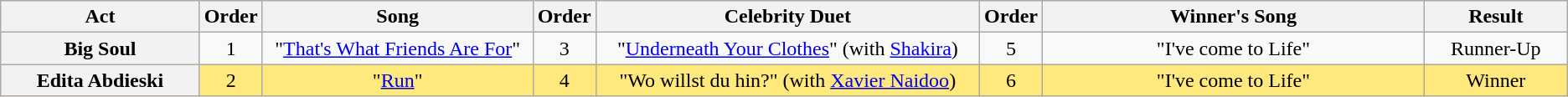<table class="wikitable plainrowheaders" style="text-align:center;">
<tr>
<th scope="col" style="width:10em;">Act</th>
<th scope="col">Order</th>
<th scope="col" style="width:14em;">Song</th>
<th scope="col">Order</th>
<th scope="col" style="width:20em;">Celebrity Duet</th>
<th scope="col">Order</th>
<th scope="col" style="width:20em;">Winner's Song</th>
<th scope="col" style="width:7em;">Result</th>
</tr>
<tr>
<th scope="row">Big Soul</th>
<td>1</td>
<td>"<a href='#'>That's What Friends Are For</a>"</td>
<td>3</td>
<td>"<a href='#'>Underneath Your Clothes</a>" (with <a href='#'>Shakira</a>)</td>
<td>5</td>
<td>"I've come to Life"</td>
<td>Runner-Up</td>
</tr>
<tr style="background:#ffe87c;">
<th scope="row">Edita Abdieski</th>
<td>2</td>
<td>"<a href='#'>Run</a>"</td>
<td>4</td>
<td>"Wo willst du hin?" (with <a href='#'>Xavier Naidoo</a>)</td>
<td>6</td>
<td>"I've come to Life"</td>
<td>Winner</td>
</tr>
</table>
